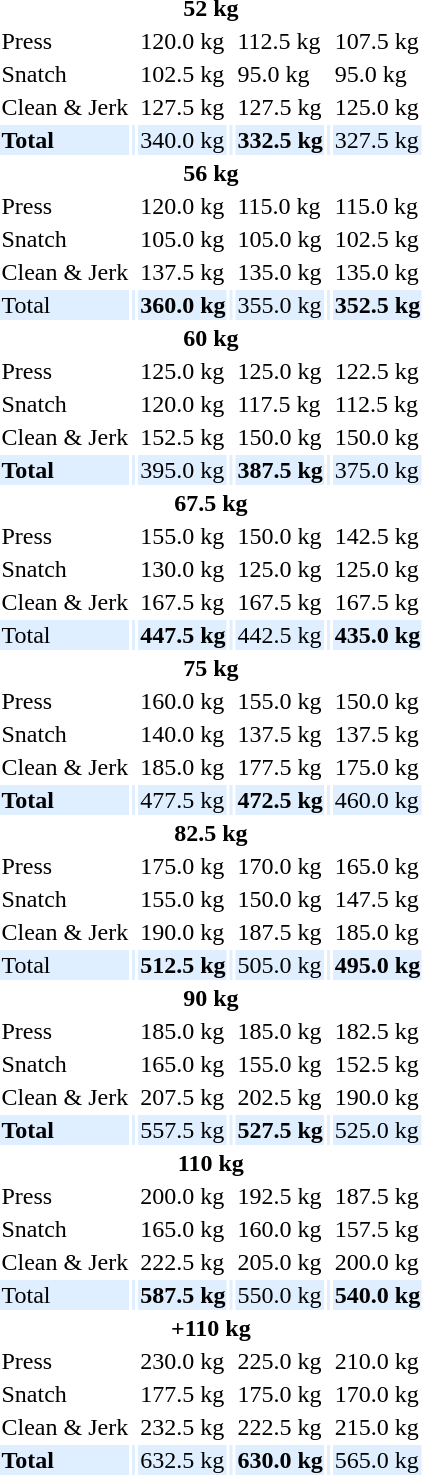<table>
<tr>
<th colspan=7>52 kg</th>
</tr>
<tr>
<td>Press</td>
<td></td>
<td>120.0 kg</td>
<td></td>
<td>112.5 kg</td>
<td></td>
<td>107.5 kg</td>
</tr>
<tr>
<td>Snatch</td>
<td></td>
<td>102.5 kg</td>
<td></td>
<td>95.0 kg</td>
<td></td>
<td>95.0 kg</td>
</tr>
<tr>
<td>Clean & Jerk</td>
<td></td>
<td>127.5 kg</td>
<td></td>
<td>127.5 kg</td>
<td></td>
<td>125.0 kg</td>
</tr>
<tr bgcolor=#dfefff>
<td><strong>Total</strong></td>
<td><strong></td>
<td></strong>340.0 kg<strong></td>
<td></strong></td>
<td><strong>332.5 kg</strong></td>
<td><strong></td>
<td></strong>327.5 kg<strong></td>
</tr>
<tr>
<th colspan=7>56 kg</th>
</tr>
<tr>
<td>Press</td>
<td></td>
<td>120.0 kg</td>
<td></td>
<td>115.0 kg</td>
<td></td>
<td>115.0 kg</td>
</tr>
<tr>
<td>Snatch</td>
<td></td>
<td>105.0 kg</td>
<td></td>
<td>105.0 kg</td>
<td></td>
<td>102.5 kg</td>
</tr>
<tr>
<td>Clean & Jerk</td>
<td></td>
<td>137.5 kg</td>
<td></td>
<td>135.0 kg</td>
<td></td>
<td>135.0 kg</td>
</tr>
<tr bgcolor=#dfefff>
<td></strong>Total<strong></td>
<td></strong></td>
<td><strong>360.0 kg</strong></td>
<td><strong></td>
<td></strong>355.0 kg<strong></td>
<td></strong></td>
<td><strong>352.5 kg</strong></td>
</tr>
<tr>
<th colspan=7>60 kg</th>
</tr>
<tr>
<td>Press</td>
<td></td>
<td>125.0 kg</td>
<td></td>
<td>125.0 kg</td>
<td></td>
<td>122.5 kg</td>
</tr>
<tr>
<td>Snatch</td>
<td></td>
<td>120.0 kg</td>
<td></td>
<td>117.5 kg</td>
<td></td>
<td>112.5 kg</td>
</tr>
<tr>
<td>Clean & Jerk</td>
<td></td>
<td>152.5 kg</td>
<td></td>
<td>150.0 kg</td>
<td></td>
<td>150.0 kg</td>
</tr>
<tr bgcolor=#dfefff>
<td><strong>Total</strong></td>
<td><strong></td>
<td></strong>395.0 kg<strong></td>
<td></strong></td>
<td><strong>387.5 kg</strong></td>
<td><strong></td>
<td></strong>375.0 kg<strong></td>
</tr>
<tr>
<th colspan=7>67.5 kg</th>
</tr>
<tr>
<td>Press</td>
<td></td>
<td>155.0 kg</td>
<td></td>
<td>150.0 kg</td>
<td></td>
<td>142.5 kg</td>
</tr>
<tr>
<td>Snatch</td>
<td></td>
<td>130.0 kg</td>
<td></td>
<td>125.0 kg</td>
<td></td>
<td>125.0 kg</td>
</tr>
<tr>
<td>Clean & Jerk</td>
<td></td>
<td>167.5 kg</td>
<td></td>
<td>167.5 kg</td>
<td></td>
<td>167.5 kg</td>
</tr>
<tr bgcolor=#dfefff>
<td></strong>Total<strong></td>
<td></strong></td>
<td><strong>447.5 kg</strong></td>
<td><strong></td>
<td></strong>442.5 kg<strong></td>
<td></strong></td>
<td><strong>435.0 kg</strong></td>
</tr>
<tr>
<th colspan=7>75 kg</th>
</tr>
<tr>
<td>Press</td>
<td></td>
<td>160.0 kg</td>
<td></td>
<td>155.0 kg</td>
<td></td>
<td>150.0 kg</td>
</tr>
<tr>
<td>Snatch</td>
<td></td>
<td>140.0 kg</td>
<td></td>
<td>137.5 kg</td>
<td></td>
<td>137.5 kg</td>
</tr>
<tr>
<td>Clean & Jerk</td>
<td></td>
<td>185.0 kg</td>
<td></td>
<td>177.5 kg</td>
<td></td>
<td>175.0 kg</td>
</tr>
<tr bgcolor=#dfefff>
<td><strong>Total</strong></td>
<td><strong></td>
<td></strong>477.5 kg<strong></td>
<td></strong></td>
<td><strong>472.5 kg</strong></td>
<td><strong></td>
<td></strong>460.0 kg<strong></td>
</tr>
<tr>
<th colspan=7>82.5 kg</th>
</tr>
<tr>
<td>Press</td>
<td></td>
<td>175.0 kg</td>
<td></td>
<td>170.0 kg</td>
<td></td>
<td>165.0 kg</td>
</tr>
<tr>
<td>Snatch</td>
<td></td>
<td>155.0 kg</td>
<td></td>
<td>150.0 kg</td>
<td></td>
<td>147.5 kg</td>
</tr>
<tr>
<td>Clean & Jerk</td>
<td></td>
<td>190.0 kg</td>
<td></td>
<td>187.5 kg</td>
<td></td>
<td>185.0 kg</td>
</tr>
<tr bgcolor=#dfefff>
<td></strong>Total<strong></td>
<td></strong></td>
<td><strong>512.5 kg</strong></td>
<td><strong></td>
<td></strong>505.0 kg<strong></td>
<td></strong></td>
<td><strong>495.0 kg</strong></td>
</tr>
<tr>
<th colspan=7>90 kg</th>
</tr>
<tr>
<td>Press</td>
<td></td>
<td>185.0 kg</td>
<td></td>
<td>185.0 kg</td>
<td></td>
<td>182.5 kg</td>
</tr>
<tr>
<td>Snatch</td>
<td></td>
<td>165.0 kg</td>
<td></td>
<td>155.0 kg</td>
<td></td>
<td>152.5 kg</td>
</tr>
<tr>
<td>Clean & Jerk</td>
<td></td>
<td>207.5 kg</td>
<td></td>
<td>202.5 kg</td>
<td></td>
<td>190.0 kg</td>
</tr>
<tr bgcolor=#dfefff>
<td><strong>Total</strong></td>
<td><strong></td>
<td></strong>557.5 kg<strong></td>
<td></strong></td>
<td><strong>527.5 kg</strong></td>
<td><strong></td>
<td></strong>525.0 kg<strong></td>
</tr>
<tr>
<th colspan=7>110 kg</th>
</tr>
<tr>
<td>Press</td>
<td></td>
<td>200.0 kg</td>
<td></td>
<td>192.5 kg</td>
<td></td>
<td>187.5 kg</td>
</tr>
<tr>
<td>Snatch</td>
<td></td>
<td>165.0 kg</td>
<td></td>
<td>160.0 kg</td>
<td></td>
<td>157.5 kg</td>
</tr>
<tr>
<td>Clean & Jerk</td>
<td></td>
<td>222.5 kg</td>
<td></td>
<td>205.0 kg</td>
<td></td>
<td>200.0 kg</td>
</tr>
<tr bgcolor=#dfefff>
<td></strong>Total<strong></td>
<td></strong></td>
<td><strong>587.5 kg</strong></td>
<td><strong></td>
<td></strong>550.0 kg<strong></td>
<td></strong></td>
<td><strong>540.0 kg</strong></td>
</tr>
<tr>
<th colspan=7>+110 kg</th>
</tr>
<tr>
<td>Press</td>
<td></td>
<td>230.0 kg</td>
<td></td>
<td>225.0 kg</td>
<td></td>
<td>210.0 kg</td>
</tr>
<tr>
<td>Snatch</td>
<td></td>
<td>177.5 kg</td>
<td></td>
<td>175.0 kg</td>
<td></td>
<td>170.0 kg</td>
</tr>
<tr>
<td>Clean & Jerk</td>
<td></td>
<td>232.5 kg</td>
<td></td>
<td>222.5 kg</td>
<td></td>
<td>215.0 kg</td>
</tr>
<tr bgcolor=#dfefff>
<td><strong>Total</strong></td>
<td><strong></td>
<td></strong>632.5 kg<strong></td>
<td></strong></td>
<td><strong>630.0 kg</strong></td>
<td><strong></td>
<td></strong>565.0 kg<strong></td>
</tr>
</table>
